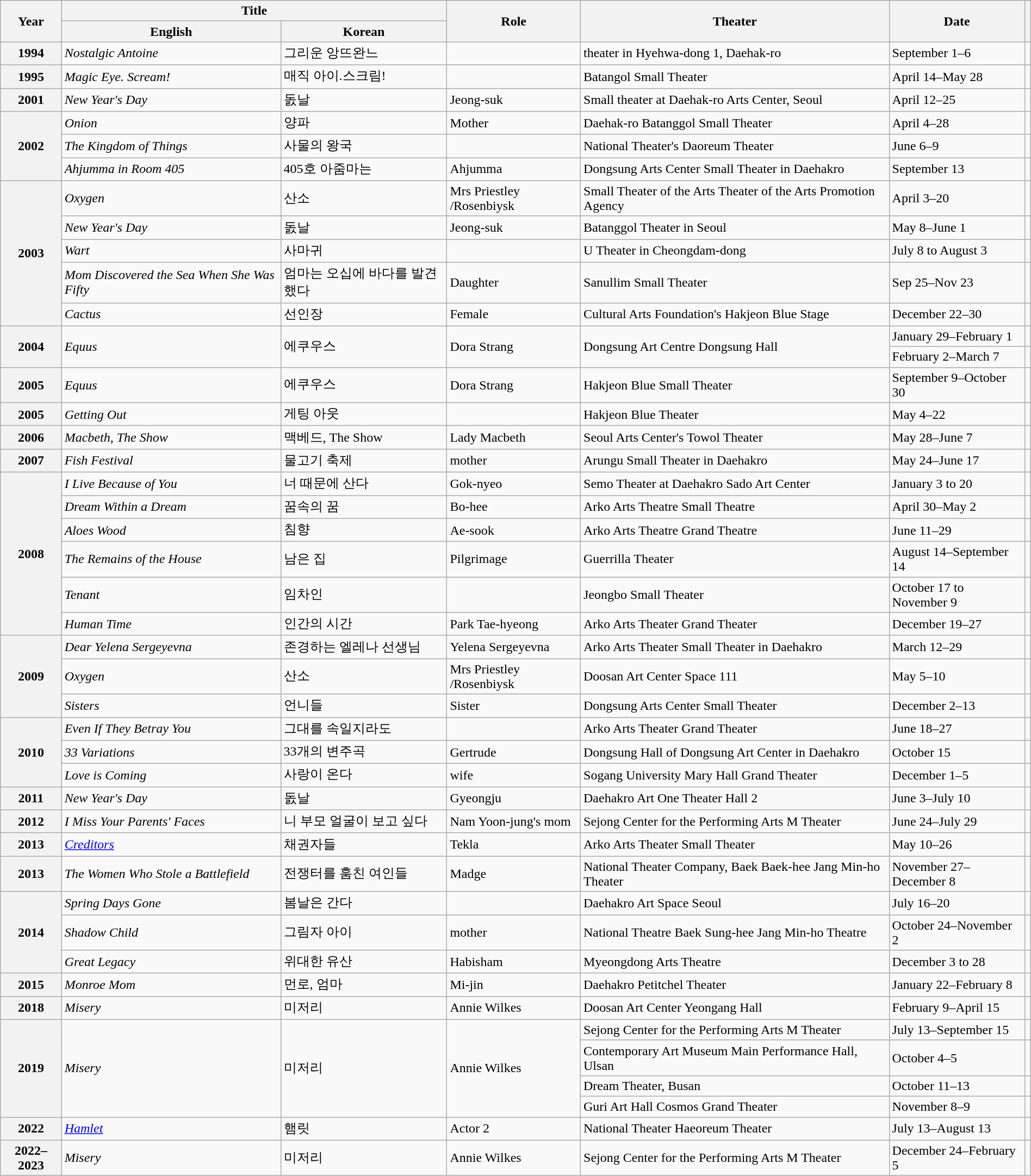<table class="wikitable sortable plainrowheaders" style="clear:none; font-size:100%; padding:0 auto; width:100%; margin:auto">
<tr>
<th rowspan="2" scope="col">Year</th>
<th colspan="2" scope="col">Title</th>
<th rowspan="2" scope="col">Role</th>
<th rowspan="2" scope="col">Theater</th>
<th rowspan="2" scope="col">Date</th>
<th rowspan="2" scope="col" class="unsortable"></th>
</tr>
<tr>
<th>English</th>
<th>Korean</th>
</tr>
<tr>
<th scope="row">1994</th>
<td><em>Nostalgic Antoine</em></td>
<td>그리운 앙뜨완느</td>
<td></td>
<td>theater in Hyehwa-dong 1, Daehak-ro</td>
<td>September 1–6</td>
<td></td>
</tr>
<tr>
<th scope="row">1995</th>
<td><em>Magic Eye. Scream!</em></td>
<td>매직 아이.스크림!</td>
<td></td>
<td>Batangol Small Theater</td>
<td>April 14–May 28</td>
<td></td>
</tr>
<tr>
<th scope="row">2001</th>
<td><em>New Year's Day</em></td>
<td>돐날</td>
<td>Jeong-suk</td>
<td>Small theater at Daehak-ro Arts Center, Seoul</td>
<td>April 12–25</td>
<td></td>
</tr>
<tr>
<th rowspan="3" scope="row">2002</th>
<td><em>Onion</em></td>
<td>양파</td>
<td>Mother</td>
<td>Daehak-ro Batanggol Small Theater</td>
<td>April 4–28</td>
<td></td>
</tr>
<tr>
<td><em>The Kingdom of Things</em></td>
<td>사물의 왕국</td>
<td></td>
<td>National Theater's Daoreum Theater</td>
<td>June 6–9</td>
<td></td>
</tr>
<tr>
<td><em>Ahjumma in Room 405</em></td>
<td>405호 아줌마는</td>
<td>Ahjumma</td>
<td>Dongsung Arts Center Small Theater in Daehakro</td>
<td>September 13</td>
<td></td>
</tr>
<tr>
<th rowspan="5" scope="row">2003</th>
<td><em>Oxygen</em></td>
<td>산소</td>
<td>Mrs Priestley /Rosenbiysk</td>
<td>Small Theater of the Arts Theater of the Arts Promotion Agency</td>
<td>April 3–20</td>
<td></td>
</tr>
<tr>
<td><em>New Year's Day</em></td>
<td>돐날</td>
<td>Jeong-suk</td>
<td>Batanggol Theater in Seoul</td>
<td>May 8–June 1</td>
<td></td>
</tr>
<tr>
<td><em>Wart</em></td>
<td>사마귀</td>
<td></td>
<td>U Theater in Cheongdam-dong</td>
<td>July 8 to August 3</td>
<td></td>
</tr>
<tr>
<td><em>Mom Discovered the Sea When She Was Fifty</em></td>
<td>엄마는 오십에 바다를 발견했다</td>
<td>Daughter</td>
<td>Sanullim Small Theater</td>
<td>Sep 25–Nov 23</td>
<td></td>
</tr>
<tr>
<td><em>Cactus</em></td>
<td>선인장</td>
<td>Female</td>
<td>Cultural Arts Foundation's Hakjeon Blue Stage</td>
<td>December 22–30</td>
<td></td>
</tr>
<tr>
<th scope="row" rowspan="2">2004</th>
<td rowspan="2"><em>Equus</em></td>
<td rowspan="2">에쿠우스</td>
<td rowspan="2">Dora Strang</td>
<td rowspan="2">Dongsung Art Centre Dongsung Hall</td>
<td>January 29–February 1</td>
<td></td>
</tr>
<tr>
<td>February 2–March 7</td>
<td></td>
</tr>
<tr>
<th scope="row">2005</th>
<td><em>Equus</em></td>
<td>에쿠우스</td>
<td>Dora Strang</td>
<td>Hakjeon Blue Small Theater</td>
<td>September 9–October 30</td>
<td></td>
</tr>
<tr>
<th scope="row">2005</th>
<td><em>Getting Out</em></td>
<td>게팅 아웃</td>
<td></td>
<td>Hakjeon Blue Theater</td>
<td>May 4–22</td>
<td></td>
</tr>
<tr>
<th scope="row">2006</th>
<td><em>Macbeth, The Show</em></td>
<td>맥베드, The Show</td>
<td>Lady Macbeth</td>
<td>Seoul Arts Center's Towol Theater</td>
<td>May 28–June 7</td>
<td></td>
</tr>
<tr>
<th scope="row">2007</th>
<td><em>Fish Festival</em></td>
<td>물고기 축제</td>
<td>mother</td>
<td>Arungu Small Theater in Daehakro</td>
<td>May 24–June 17</td>
<td></td>
</tr>
<tr>
<th rowspan="6" scope="row">2008</th>
<td><em>I Live Because of You</em></td>
<td>너 때문에 산다</td>
<td>Gok-nyeo</td>
<td>Semo Theater at Daehakro Sado Art Center</td>
<td>January 3 to 20</td>
<td></td>
</tr>
<tr>
<td><em>Dream Within a Dream</em></td>
<td>꿈속의 꿈</td>
<td>Bo-hee</td>
<td>Arko Arts Theatre Small Theatre</td>
<td>April 30–May 2</td>
<td></td>
</tr>
<tr>
<td><em>Aloes Wood</em></td>
<td>침향</td>
<td>Ae-sook</td>
<td>Arko Arts Theatre Grand Theatre</td>
<td>June 11–29</td>
<td></td>
</tr>
<tr>
<td><em>The Remains of the House</em></td>
<td>남은 집</td>
<td>Pilgrimage</td>
<td>Guerrilla Theater</td>
<td>August 14–September 14</td>
<td></td>
</tr>
<tr>
<td><em>Tenant</em></td>
<td>임차인</td>
<td></td>
<td>Jeongbo Small Theater</td>
<td>October 17 to November 9</td>
<td></td>
</tr>
<tr>
<td><em>Human Time</em></td>
<td>인간의 시간</td>
<td>Park Tae-hyeong</td>
<td>Arko Arts Theater Grand Theater</td>
<td>December 19–27</td>
<td></td>
</tr>
<tr>
<th rowspan="3" scope="row">2009</th>
<td><em>Dear Yelena Sergeyevna</em></td>
<td>존경하는 엘레나 선생님</td>
<td>Yelena Sergeyevna</td>
<td>Arko Arts Theater Small Theater in Daehakro</td>
<td>March 12–29</td>
<td></td>
</tr>
<tr>
<td><em>Oxygen</em></td>
<td>산소</td>
<td>Mrs Priestley /Rosenbiysk</td>
<td>Doosan Art Center Space 111</td>
<td>May 5–10</td>
<td></td>
</tr>
<tr>
<td><em>Sisters</em></td>
<td>언니들</td>
<td>Sister</td>
<td>Dongsung Arts Center Small Theater</td>
<td>December 2–13</td>
<td></td>
</tr>
<tr>
<th rowspan="3" scope="row">2010</th>
<td><em>Even If They Betray You</em></td>
<td>그대를 속일지라도</td>
<td></td>
<td>Arko Arts Theater Grand Theater</td>
<td>June 18–27</td>
<td></td>
</tr>
<tr>
<td><em>33 Variations</em></td>
<td>33개의 변주곡</td>
<td>Gertrude</td>
<td>Dongsung Hall of Dongsung Art Center in Daehakro</td>
<td>October 15</td>
<td></td>
</tr>
<tr>
<td><em>Love is Coming</em></td>
<td>사랑이 온다</td>
<td>wife</td>
<td>Sogang University Mary Hall Grand Theater</td>
<td>December 1–5</td>
<td></td>
</tr>
<tr>
<th scope="row">2011</th>
<td><em>New Year's Day</em></td>
<td>돐날</td>
<td>Gyeongju</td>
<td>Daehakro Art One Theater Hall 2</td>
<td>June 3–July 10</td>
<td></td>
</tr>
<tr>
<th scope="row">2012</th>
<td><em>I Miss Your Parents' Faces</em></td>
<td>니 부모 얼굴이 보고 싶다</td>
<td>Nam Yoon-jung's mom</td>
<td>Sejong Center for the Performing Arts M Theater</td>
<td>June 24–July 29</td>
<td></td>
</tr>
<tr>
<th scope="row">2013</th>
<td><em><a href='#'>Creditors</a></em></td>
<td>채권자들</td>
<td>Tekla</td>
<td>Arko Arts Theater Small Theater</td>
<td>May 10–26</td>
<td></td>
</tr>
<tr>
<th scope="row">2013</th>
<td><em>The Women Who Stole a Battlefield</em></td>
<td>전쟁터를 훔친 여인들</td>
<td>Madge</td>
<td>National Theater Company, Baek Baek-hee Jang Min-ho Theater</td>
<td>November 27–December 8</td>
<td></td>
</tr>
<tr>
<th rowspan="3" scope="row">2014</th>
<td><em>Spring Days Gone</em></td>
<td>봄날은 간다</td>
<td></td>
<td>Daehakro Art Space Seoul</td>
<td>July 16–20</td>
<td></td>
</tr>
<tr>
<td><em>Shadow Child</em></td>
<td>그림자 아이</td>
<td>mother</td>
<td>National Theatre Baek Sung-hee Jang Min-ho Theatre</td>
<td>October 24–November 2</td>
<td></td>
</tr>
<tr>
<td><em>Great Legacy</em></td>
<td>위대한 유산</td>
<td>Habisham</td>
<td>Myeongdong Arts Theatre</td>
<td>December 3 to 28</td>
<td></td>
</tr>
<tr>
<th scope="row">2015</th>
<td><em>Monroe Mom</em></td>
<td>먼로, 엄마</td>
<td>Mi-jin</td>
<td>Daehakro Petitchel Theater</td>
<td>January 22–February 8</td>
<td></td>
</tr>
<tr>
<th scope="row">2018</th>
<td><em>Misery</em></td>
<td>미저리</td>
<td>Annie Wilkes</td>
<td>Doosan Art Center Yeongang Hall</td>
<td>February 9–April 15</td>
<td></td>
</tr>
<tr>
<th rowspan="4" scope="row">2019</th>
<td rowspan="4"><em>Misery</em></td>
<td rowspan="4">미저리</td>
<td rowspan="4">Annie Wilkes</td>
<td>Sejong Center for the Performing Arts M Theater</td>
<td>July 13–September 15</td>
<td></td>
</tr>
<tr>
<td>Contemporary Art Museum Main Performance Hall, Ulsan</td>
<td>October 4–5</td>
<td></td>
</tr>
<tr>
<td>Dream Theater, Busan</td>
<td>October 11–13</td>
<td></td>
</tr>
<tr>
<td>Guri Art Hall Cosmos Grand Theater</td>
<td>November 8–9</td>
<td></td>
</tr>
<tr>
<th scope="row">2022</th>
<td><em><a href='#'>Hamlet</a></em></td>
<td>햄릿</td>
<td>Actor 2</td>
<td>National Theater Haeoreum Theater</td>
<td>July 13–August 13</td>
<td></td>
</tr>
<tr>
<th scope="row">2022–2023</th>
<td><em>Misery</em></td>
<td>미저리</td>
<td>Annie Wilkes</td>
<td>Sejong Center for the Performing Arts M Theater</td>
<td>December 24–February 5</td>
<td></td>
</tr>
</table>
